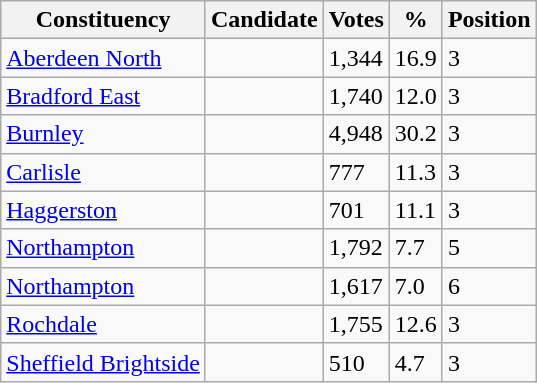<table class="wikitable sortable">
<tr>
<th>Constituency</th>
<th>Candidate</th>
<th>Votes</th>
<th>%</th>
<th>Position</th>
</tr>
<tr>
<td><a href='#'>Aberdeen North</a></td>
<td></td>
<td>1,344</td>
<td>16.9</td>
<td>3</td>
</tr>
<tr>
<td><a href='#'>Bradford East</a></td>
<td></td>
<td>1,740</td>
<td>12.0</td>
<td>3</td>
</tr>
<tr>
<td><a href='#'>Burnley</a></td>
<td></td>
<td>4,948</td>
<td>30.2</td>
<td>3</td>
</tr>
<tr>
<td><a href='#'>Carlisle</a></td>
<td></td>
<td>777</td>
<td>11.3</td>
<td>3</td>
</tr>
<tr>
<td><a href='#'>Haggerston</a></td>
<td></td>
<td>701</td>
<td>11.1</td>
<td>3</td>
</tr>
<tr>
<td><a href='#'>Northampton</a></td>
<td></td>
<td>1,792</td>
<td>7.7</td>
<td>5</td>
</tr>
<tr>
<td><a href='#'>Northampton</a></td>
<td></td>
<td>1,617</td>
<td>7.0</td>
<td>6</td>
</tr>
<tr>
<td><a href='#'>Rochdale</a></td>
<td></td>
<td>1,755</td>
<td>12.6</td>
<td>3</td>
</tr>
<tr>
<td><a href='#'>Sheffield Brightside</a></td>
<td></td>
<td>510</td>
<td>4.7</td>
<td>3</td>
</tr>
</table>
